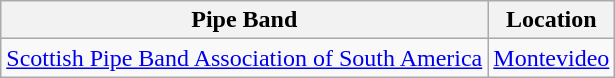<table class="wikitable sortable">
<tr>
<th>Pipe Band</th>
<th>Location</th>
</tr>
<tr>
<td><a href='#'>Scottish Pipe Band Association of South America</a></td>
<td><a href='#'>Montevideo</a></td>
</tr>
</table>
